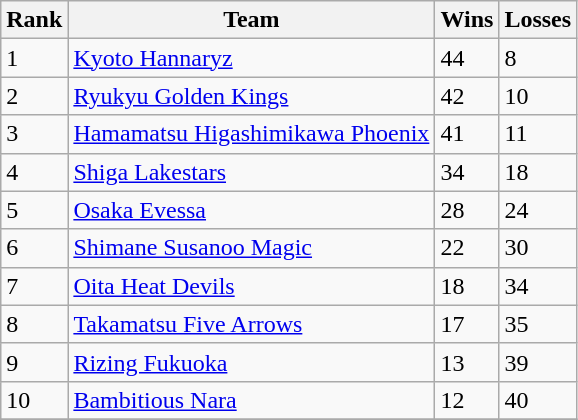<table class="wikitable">
<tr>
<th scope="col">Rank</th>
<th scope="col">Team</th>
<th scope="col">Wins</th>
<th scope="col">Losses</th>
</tr>
<tr>
<td>1</td>
<td><a href='#'>Kyoto Hannaryz</a></td>
<td>44</td>
<td>8</td>
</tr>
<tr>
<td>2</td>
<td><a href='#'>Ryukyu Golden Kings</a></td>
<td>42</td>
<td>10</td>
</tr>
<tr>
<td>3</td>
<td><a href='#'>Hamamatsu Higashimikawa Phoenix</a></td>
<td>41</td>
<td>11</td>
</tr>
<tr>
<td>4</td>
<td><a href='#'>Shiga Lakestars</a></td>
<td>34</td>
<td>18</td>
</tr>
<tr>
<td>5</td>
<td><a href='#'>Osaka Evessa</a></td>
<td>28</td>
<td>24</td>
</tr>
<tr>
<td>6</td>
<td><a href='#'>Shimane Susanoo Magic</a></td>
<td>22</td>
<td>30</td>
</tr>
<tr>
<td>7</td>
<td><a href='#'>Oita Heat Devils</a></td>
<td>18</td>
<td>34</td>
</tr>
<tr>
<td>8</td>
<td><a href='#'>Takamatsu Five Arrows</a></td>
<td>17</td>
<td>35</td>
</tr>
<tr>
<td>9</td>
<td><a href='#'>Rizing Fukuoka</a></td>
<td>13</td>
<td>39</td>
</tr>
<tr>
<td>10</td>
<td><a href='#'>Bambitious Nara</a></td>
<td>12</td>
<td>40</td>
</tr>
<tr>
</tr>
</table>
